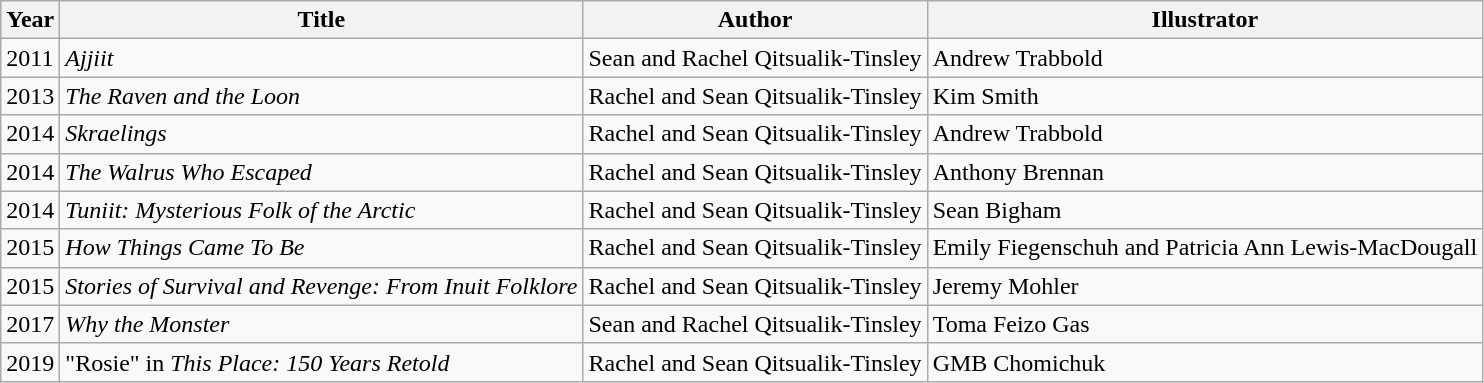<table class="wikitable">
<tr>
<th>Year</th>
<th>Title</th>
<th>Author</th>
<th>Illustrator</th>
</tr>
<tr>
<td>2011</td>
<td><em>Ajjiit</em></td>
<td>Sean and Rachel Qitsualik-Tinsley</td>
<td>Andrew Trabbold</td>
</tr>
<tr>
<td>2013</td>
<td><em>The Raven and the Loon</em></td>
<td>Rachel and Sean Qitsualik-Tinsley</td>
<td>Kim Smith</td>
</tr>
<tr>
<td>2014</td>
<td><em>Skraelings</em></td>
<td>Rachel and Sean Qitsualik-Tinsley</td>
<td>Andrew Trabbold</td>
</tr>
<tr>
<td>2014</td>
<td><em>The Walrus Who Escaped</em></td>
<td>Rachel and Sean Qitsualik-Tinsley</td>
<td>Anthony Brennan</td>
</tr>
<tr>
<td>2014</td>
<td><em>Tuniit: Mysterious Folk of the Arctic</em></td>
<td>Rachel and Sean Qitsualik-Tinsley</td>
<td>Sean Bigham</td>
</tr>
<tr>
<td>2015</td>
<td><em>How Things Came To Be</em></td>
<td>Rachel and Sean Qitsualik-Tinsley</td>
<td>Emily Fiegenschuh and Patricia Ann Lewis-MacDougall</td>
</tr>
<tr>
<td>2015</td>
<td><em>Stories of Survival and Revenge: From Inuit Folklore</em></td>
<td>Rachel and Sean Qitsualik-Tinsley</td>
<td>Jeremy Mohler</td>
</tr>
<tr>
<td>2017</td>
<td><em>Why the Monster</em></td>
<td>Sean and Rachel Qitsualik-Tinsley</td>
<td>Toma Feizo Gas</td>
</tr>
<tr>
<td>2019</td>
<td>"Rosie" in <em>This Place: 150 Years Retold</em></td>
<td>Rachel and Sean Qitsualik-Tinsley</td>
<td>GMB Chomichuk</td>
</tr>
</table>
